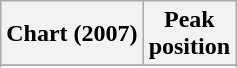<table class="wikitable sortable plainrowheaders" style="text-align:center">
<tr>
<th scope="col">Chart (2007)</th>
<th scope="col">Peak<br> position</th>
</tr>
<tr>
</tr>
<tr>
</tr>
</table>
